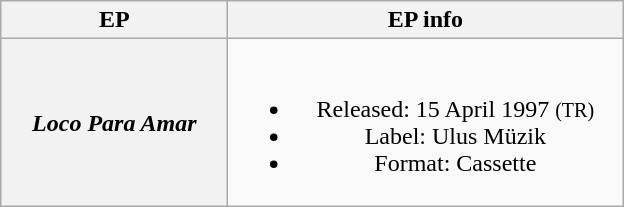<table class="wikitable plainrowheaders" style="text-align:center;" border="1">
<tr>
<th scope="col" style="width:9em;">EP</th>
<th scope="col" style="width:16em;">EP info</th>
</tr>
<tr>
<th scope="row"><em>Loco Para Amar</em></th>
<td><br><ul><li>Released: 15 April 1997 <small>(TR)</small></li><li>Label: Ulus Müzik</li><li>Format: Cassette</li></ul></td>
</tr>
</table>
